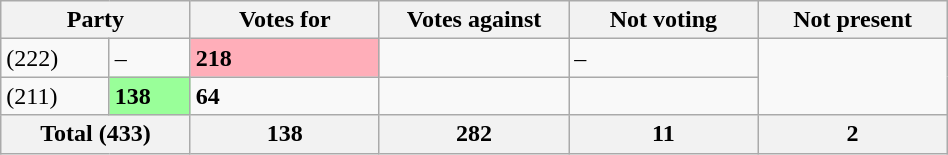<table class="wikitable" style="width:50%;">
<tr>
<th colspan="2">Party</th>
<th style="width:20%;">Votes for</th>
<th style="width:20%;">Votes against</th>
<th style="width:20%;">Not voting</th>
<th style="width:20%;">Not present</th>
</tr>
<tr>
<td> (222)</td>
<td>–</td>
<td style="background-color:#ffaeb9;"><strong>218</strong></td>
<td></td>
<td>–</td>
</tr>
<tr>
<td> (211)</td>
<td style="background-color:#9f9;"><strong>138</strong></td>
<td><strong>64</strong></td>
<td></td>
<td></td>
</tr>
<tr>
<th colspan="2">Total (433)</th>
<th>138</th>
<th>282</th>
<th>11</th>
<th>2</th>
</tr>
</table>
